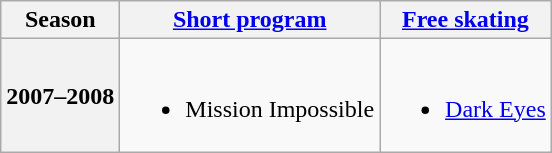<table class=wikitable style=text-align:center>
<tr>
<th>Season</th>
<th><a href='#'>Short program</a></th>
<th><a href='#'>Free skating</a></th>
</tr>
<tr>
<th>2007–2008 <br> </th>
<td><br><ul><li>Mission Impossible <br></li></ul></td>
<td><br><ul><li><a href='#'>Dark Eyes</a></li></ul></td>
</tr>
</table>
